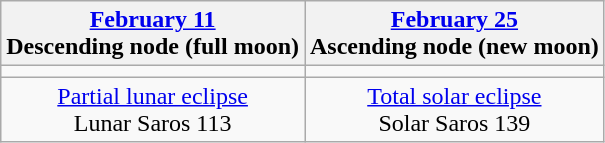<table class="wikitable">
<tr>
<th><a href='#'>February 11</a><br>Descending node (full moon)</th>
<th><a href='#'>February 25</a><br>Ascending node (new moon)<br></th>
</tr>
<tr>
<td></td>
<td></td>
</tr>
<tr align=center>
<td><a href='#'>Partial lunar eclipse</a><br>Lunar Saros 113</td>
<td><a href='#'>Total solar eclipse</a><br>Solar Saros 139</td>
</tr>
</table>
